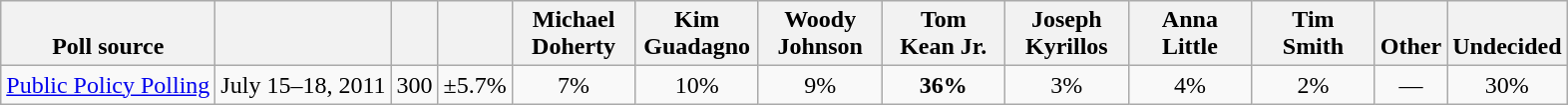<table class="wikitable" style="text-align:center">
<tr valign= bottom>
<th>Poll source</th>
<th></th>
<th></th>
<th></th>
<th style="width:75px;">Michael<br>Doherty</th>
<th style="width:75px;">Kim<br>Guadagno</th>
<th style="width:75px;">Woody<br>Johnson</th>
<th style="width:75px;">Tom<br>Kean Jr.</th>
<th style="width:75px;">Joseph<br>Kyrillos</th>
<th style="width:75px;">Anna<br>Little</th>
<th style="width:75px;">Tim<br>Smith</th>
<th>Other</th>
<th>Undecided</th>
</tr>
<tr>
<td align=left><a href='#'>Public Policy Polling</a></td>
<td>July 15–18, 2011</td>
<td>300</td>
<td>±5.7%</td>
<td>7%</td>
<td>10%</td>
<td>9%</td>
<td><strong>36%</strong></td>
<td>3%</td>
<td>4%</td>
<td>2%</td>
<td>—</td>
<td>30%</td>
</tr>
</table>
